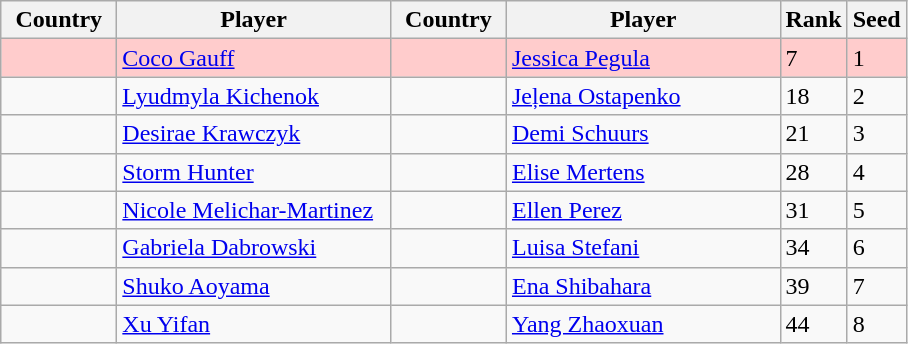<table class="sortable wikitable">
<tr>
<th width="70">Country</th>
<th width="175">Player</th>
<th width="70">Country</th>
<th width="175">Player</th>
<th>Rank</th>
<th>Seed</th>
</tr>
<tr bgcolor=#fcc>
<td></td>
<td><a href='#'>Coco Gauff</a></td>
<td></td>
<td><a href='#'>Jessica Pegula</a></td>
<td>7</td>
<td>1</td>
</tr>
<tr>
<td></td>
<td><a href='#'>Lyudmyla Kichenok</a></td>
<td></td>
<td><a href='#'>Jeļena Ostapenko</a></td>
<td>18</td>
<td>2</td>
</tr>
<tr>
<td></td>
<td><a href='#'>Desirae Krawczyk</a></td>
<td></td>
<td><a href='#'>Demi Schuurs</a></td>
<td>21</td>
<td>3</td>
</tr>
<tr>
<td></td>
<td><a href='#'>Storm Hunter</a></td>
<td></td>
<td><a href='#'>Elise Mertens</a></td>
<td>28</td>
<td>4</td>
</tr>
<tr>
<td></td>
<td><a href='#'>Nicole Melichar-Martinez</a></td>
<td></td>
<td><a href='#'>Ellen Perez</a></td>
<td>31</td>
<td>5</td>
</tr>
<tr>
<td></td>
<td><a href='#'>Gabriela Dabrowski</a></td>
<td></td>
<td><a href='#'>Luisa Stefani</a></td>
<td>34</td>
<td>6</td>
</tr>
<tr>
<td></td>
<td><a href='#'>Shuko Aoyama</a></td>
<td></td>
<td><a href='#'>Ena Shibahara</a></td>
<td>39</td>
<td>7</td>
</tr>
<tr>
<td></td>
<td><a href='#'>Xu Yifan</a></td>
<td></td>
<td><a href='#'>Yang Zhaoxuan</a></td>
<td>44</td>
<td>8</td>
</tr>
</table>
